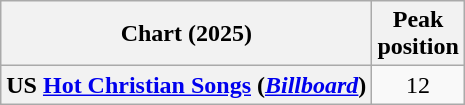<table class="wikitable sortable plainrowheaders" style="text-align:center">
<tr>
<th scope="col">Chart (2025)</th>
<th scope="col">Peak<br>position</th>
</tr>
<tr>
<th scope="row">US <a href='#'>Hot Christian Songs</a> (<em><a href='#'>Billboard</a></em>)</th>
<td>12</td>
</tr>
</table>
